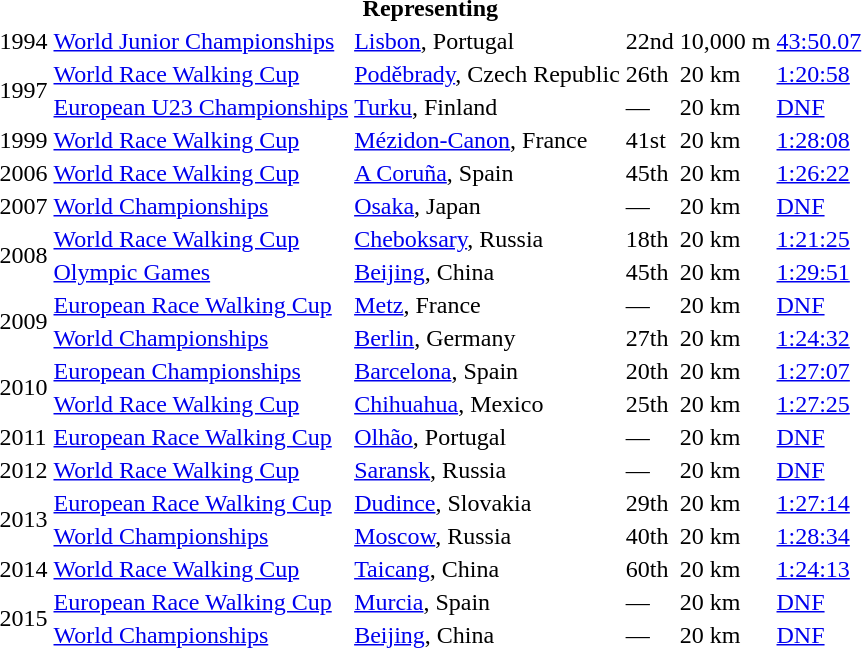<table>
<tr>
<th colspan="6">Representing </th>
</tr>
<tr>
<td>1994</td>
<td><a href='#'>World Junior Championships</a></td>
<td><a href='#'>Lisbon</a>, Portugal</td>
<td>22nd</td>
<td>10,000 m</td>
<td><a href='#'>43:50.07</a></td>
</tr>
<tr>
<td rowspan=2>1997</td>
<td><a href='#'>World Race Walking Cup</a></td>
<td><a href='#'>Poděbrady</a>, Czech Republic</td>
<td>26th</td>
<td>20 km</td>
<td><a href='#'>1:20:58</a></td>
</tr>
<tr>
<td><a href='#'>European U23 Championships</a></td>
<td><a href='#'>Turku</a>, Finland</td>
<td>—</td>
<td>20 km</td>
<td><a href='#'>DNF</a></td>
</tr>
<tr>
<td>1999</td>
<td><a href='#'>World Race Walking Cup</a></td>
<td><a href='#'>Mézidon-Canon</a>, France</td>
<td>41st</td>
<td>20 km</td>
<td><a href='#'>1:28:08</a></td>
</tr>
<tr>
<td>2006</td>
<td><a href='#'>World Race Walking Cup</a></td>
<td><a href='#'>A Coruña</a>, Spain</td>
<td>45th</td>
<td>20 km</td>
<td><a href='#'>1:26:22</a></td>
</tr>
<tr>
<td>2007</td>
<td><a href='#'>World Championships</a></td>
<td><a href='#'>Osaka</a>, Japan</td>
<td>—</td>
<td>20 km</td>
<td><a href='#'>DNF</a></td>
</tr>
<tr>
<td rowspan=2>2008</td>
<td><a href='#'>World Race Walking Cup</a></td>
<td><a href='#'>Cheboksary</a>, Russia</td>
<td>18th</td>
<td>20 km</td>
<td><a href='#'>1:21:25</a></td>
</tr>
<tr>
<td><a href='#'>Olympic Games</a></td>
<td><a href='#'>Beijing</a>, China</td>
<td>45th</td>
<td>20 km</td>
<td><a href='#'>1:29:51</a></td>
</tr>
<tr>
<td rowspan=2>2009</td>
<td><a href='#'>European Race Walking Cup</a></td>
<td><a href='#'>Metz</a>, France</td>
<td>—</td>
<td>20 km</td>
<td><a href='#'>DNF</a></td>
</tr>
<tr>
<td><a href='#'>World Championships</a></td>
<td><a href='#'>Berlin</a>, Germany</td>
<td>27th</td>
<td>20 km</td>
<td><a href='#'>1:24:32</a></td>
</tr>
<tr>
<td rowspan=2>2010</td>
<td><a href='#'>European Championships</a></td>
<td><a href='#'>Barcelona</a>, Spain</td>
<td>20th</td>
<td>20 km</td>
<td><a href='#'>1:27:07</a></td>
</tr>
<tr>
<td><a href='#'>World Race Walking Cup</a></td>
<td><a href='#'>Chihuahua</a>, Mexico</td>
<td>25th</td>
<td>20 km</td>
<td><a href='#'>1:27:25</a></td>
</tr>
<tr>
<td>2011</td>
<td><a href='#'>European Race Walking Cup</a></td>
<td><a href='#'>Olhão</a>, Portugal</td>
<td>—</td>
<td>20 km</td>
<td><a href='#'>DNF</a></td>
</tr>
<tr>
<td>2012</td>
<td><a href='#'>World Race Walking Cup</a></td>
<td><a href='#'>Saransk</a>, Russia</td>
<td>—</td>
<td>20 km</td>
<td><a href='#'>DNF</a></td>
</tr>
<tr>
<td rowspan=2>2013</td>
<td><a href='#'>European Race Walking Cup</a></td>
<td><a href='#'>Dudince</a>, Slovakia</td>
<td>29th</td>
<td>20 km</td>
<td><a href='#'>1:27:14</a></td>
</tr>
<tr>
<td><a href='#'>World Championships</a></td>
<td><a href='#'>Moscow</a>, Russia</td>
<td>40th</td>
<td>20 km</td>
<td><a href='#'>1:28:34</a></td>
</tr>
<tr>
<td>2014</td>
<td><a href='#'>World Race Walking Cup</a></td>
<td><a href='#'>Taicang</a>, China</td>
<td>60th</td>
<td>20 km</td>
<td><a href='#'>1:24:13</a></td>
</tr>
<tr>
<td rowspan=2>2015</td>
<td><a href='#'>European Race Walking Cup</a></td>
<td><a href='#'>Murcia</a>, Spain</td>
<td>—</td>
<td>20 km</td>
<td><a href='#'>DNF</a></td>
</tr>
<tr>
<td><a href='#'>World Championships</a></td>
<td><a href='#'>Beijing</a>, China</td>
<td>—</td>
<td>20 km</td>
<td><a href='#'>DNF</a></td>
</tr>
</table>
